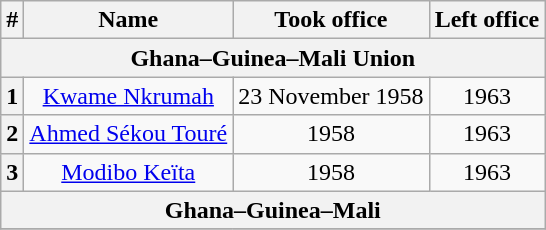<table class="wikitable" style="text-align:center">
<tr>
<th>#</th>
<th>Name<br></th>
<th>Took office</th>
<th>Left office</th>
</tr>
<tr>
<th colspan="4"><strong>Ghana–Guinea–Mali Union</strong></th>
</tr>
<tr>
<th>1</th>
<td><a href='#'>Kwame Nkrumah</a><br></td>
<td>23 November 1958</td>
<td>1963</td>
</tr>
<tr>
<th>2</th>
<td><a href='#'>Ahmed Sékou Touré</a></td>
<td>1958</td>
<td>1963</td>
</tr>
<tr>
<th>3</th>
<td><a href='#'>Modibo Keïta</a></td>
<td>1958</td>
<td>1963</td>
</tr>
<tr>
<th colspan="4">Ghana–Guinea–Mali</th>
</tr>
<tr>
</tr>
</table>
